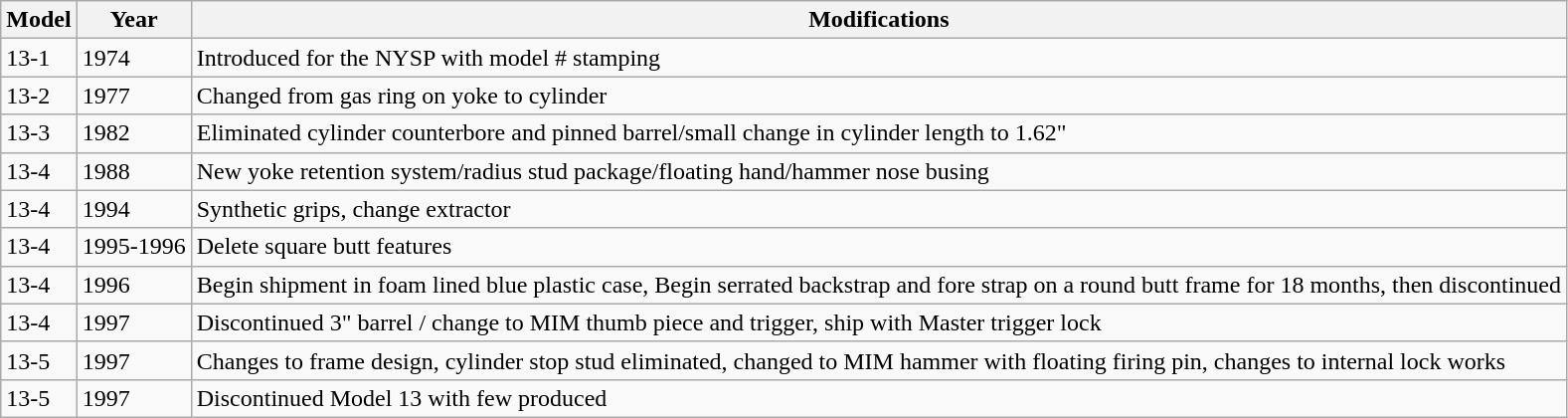<table class="wikitable">
<tr>
<th>Model</th>
<th>Year</th>
<th>Modifications</th>
</tr>
<tr>
<td>13-1</td>
<td>1974</td>
<td>Introduced for the NYSP with model # stamping</td>
</tr>
<tr>
<td>13-2</td>
<td>1977</td>
<td>Changed from gas ring on yoke to cylinder</td>
</tr>
<tr>
<td>13-3</td>
<td>1982</td>
<td>Eliminated cylinder counterbore and pinned barrel/small change in cylinder length to 1.62"</td>
</tr>
<tr>
<td>13-4</td>
<td>1988</td>
<td>New yoke retention system/radius stud package/floating hand/hammer nose busing</td>
</tr>
<tr>
<td>13-4</td>
<td>1994</td>
<td>Synthetic grips, change extractor</td>
</tr>
<tr>
<td>13-4</td>
<td>1995-1996</td>
<td>Delete square butt features</td>
</tr>
<tr>
<td>13-4</td>
<td>1996</td>
<td>Begin shipment in foam lined blue plastic case, Begin serrated backstrap and fore strap on a round butt frame for 18 months, then discontinued</td>
</tr>
<tr>
<td>13-4</td>
<td>1997</td>
<td>Discontinued 3" barrel / change to MIM thumb piece and trigger, ship with Master trigger lock</td>
</tr>
<tr>
<td>13-5</td>
<td>1997</td>
<td>Changes to frame design, cylinder stop stud eliminated, changed to MIM hammer with floating firing pin, changes to internal lock works</td>
</tr>
<tr>
<td>13-5</td>
<td>1997</td>
<td>Discontinued Model 13 with few produced</td>
</tr>
</table>
